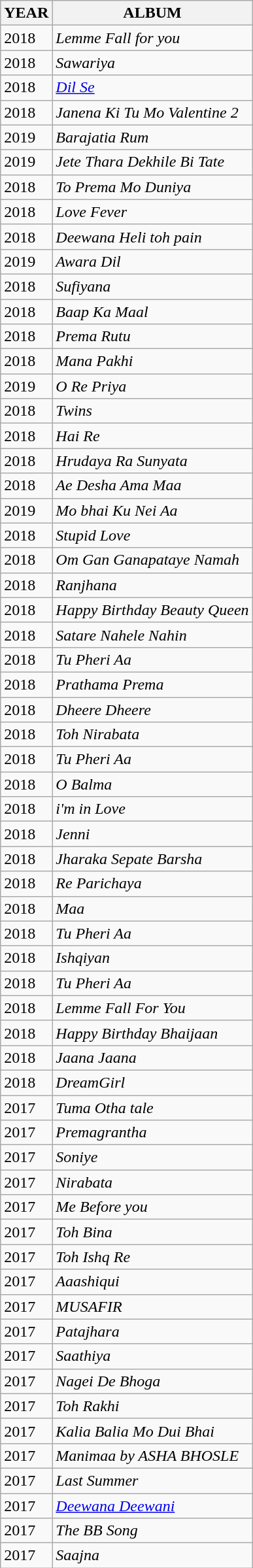<table class="wikitable">
<tr>
<th>YEAR</th>
<th>ALBUM</th>
</tr>
<tr>
<td>2018</td>
<td><em>Lemme Fall for you</em></td>
</tr>
<tr>
<td>2018</td>
<td><em>Sawariya</em></td>
</tr>
<tr>
<td>2018</td>
<td><em><a href='#'>Dil Se</a></em></td>
</tr>
<tr>
<td>2018</td>
<td><em> Janena Ki Tu Mo Valentine 2 </em></td>
</tr>
<tr>
<td>2019</td>
<td><em>Barajatia Rum</em></td>
</tr>
<tr>
<td>2019</td>
<td><em>Jete Thara Dekhile Bi Tate</em></td>
</tr>
<tr>
<td>2018</td>
<td><em>To Prema Mo Duniya</em></td>
</tr>
<tr>
<td>2018</td>
<td><em>Love Fever</em></td>
</tr>
<tr>
<td>2018</td>
<td><em>Deewana Heli toh pain</em></td>
</tr>
<tr>
<td>2019</td>
<td><em>Awara Dil</em></td>
</tr>
<tr>
<td>2018</td>
<td><em>Sufiyana</em></td>
</tr>
<tr>
<td>2018</td>
<td><em>Baap Ka Maal</em></td>
</tr>
<tr>
<td>2018</td>
<td><em>Prema Rutu</em></td>
</tr>
<tr>
<td>2018</td>
<td><em>Mana Pakhi</em></td>
</tr>
<tr>
<td>2019</td>
<td><em> O Re Priya</em></td>
</tr>
<tr>
<td>2018</td>
<td><em>Twins</em></td>
</tr>
<tr>
<td>2018</td>
<td><em>Hai Re</em></td>
</tr>
<tr>
<td>2018</td>
<td><em>Hrudaya Ra Sunyata</em></td>
</tr>
<tr>
<td>2018</td>
<td><em>Ae Desha Ama Maa</em></td>
</tr>
<tr>
<td>2019</td>
<td><em>Mo bhai Ku Nei Aa</em></td>
</tr>
<tr>
<td>2018</td>
<td><em>Stupid Love</em></td>
</tr>
<tr>
<td>2018</td>
<td><em>Om Gan Ganapataye Namah</em></td>
</tr>
<tr>
<td>2018</td>
<td><em>Ranjhana</em></td>
</tr>
<tr>
<td>2018</td>
<td><em>Happy Birthday Beauty Queen</em></td>
</tr>
<tr>
<td>2018</td>
<td><em>Satare Nahele Nahin</em></td>
</tr>
<tr>
<td>2018</td>
<td><em>Tu Pheri Aa</em></td>
</tr>
<tr>
<td>2018</td>
<td><em> Prathama Prema </em></td>
</tr>
<tr>
<td>2018</td>
<td><em> Dheere Dheere </em></td>
</tr>
<tr>
<td>2018</td>
<td><em> Toh Nirabata </em></td>
</tr>
<tr>
<td>2018</td>
<td><em>Tu Pheri Aa</em></td>
</tr>
<tr>
<td>2018</td>
<td><em> O Balma</em></td>
</tr>
<tr>
<td>2018</td>
<td><em>i'm in Love</em></td>
</tr>
<tr>
<td>2018</td>
<td><em>Jenni</em></td>
</tr>
<tr>
<td>2018</td>
<td><em>Jharaka Sepate Barsha</em></td>
</tr>
<tr>
<td>2018</td>
<td><em> Re Parichaya</em></td>
</tr>
<tr>
<td>2018</td>
<td><em>Maa</em></td>
</tr>
<tr>
<td>2018</td>
<td><em>Tu Pheri Aa</em></td>
</tr>
<tr>
<td>2018</td>
<td><em>Ishqiyan</em></td>
</tr>
<tr>
<td>2018</td>
<td><em>Tu Pheri Aa</em></td>
</tr>
<tr>
<td>2018</td>
<td><em>Lemme Fall For You</em></td>
</tr>
<tr>
<td>2018</td>
<td><em>Happy Birthday Bhaijaan</em></td>
</tr>
<tr>
<td>2018</td>
<td><em>Jaana Jaana</em></td>
</tr>
<tr>
<td>2018</td>
<td><em>DreamGirl</em></td>
</tr>
<tr>
<td>2017</td>
<td><em>Tuma Otha tale</em></td>
</tr>
<tr>
<td>2017</td>
<td><em>Premagrantha</em></td>
</tr>
<tr>
<td>2017</td>
<td><em>Soniye</em></td>
</tr>
<tr>
<td>2017</td>
<td><em>Nirabata</em></td>
</tr>
<tr>
<td>2017</td>
<td><em>Me Before you</em></td>
</tr>
<tr>
<td>2017</td>
<td><em> Toh Bina</em></td>
</tr>
<tr>
<td>2017</td>
<td><em>Toh Ishq Re</em></td>
</tr>
<tr>
<td>2017</td>
<td><em> Aaashiqui </em></td>
</tr>
<tr>
<td>2017</td>
<td><em> MUSAFIR</em></td>
</tr>
<tr>
<td>2017</td>
<td><em>Patajhara</em></td>
</tr>
<tr>
<td>2017</td>
<td><em>Saathiya</em></td>
</tr>
<tr>
<td>2017</td>
<td><em>Nagei De Bhoga</em></td>
</tr>
<tr>
<td>2017</td>
<td><em>Toh Rakhi</em></td>
</tr>
<tr>
<td>2017</td>
<td><em>Kalia Balia Mo Dui Bhai</em></td>
</tr>
<tr>
<td>2017</td>
<td><em>Manimaa by ASHA BHOSLE</em></td>
</tr>
<tr>
<td>2017</td>
<td><em>Last Summer</em></td>
</tr>
<tr>
<td>2017</td>
<td><em><a href='#'>Deewana Deewani</a></em></td>
</tr>
<tr>
<td>2017</td>
<td><em>The BB Song</em></td>
</tr>
<tr>
<td>2017</td>
<td><em>Saajna</em></td>
</tr>
</table>
